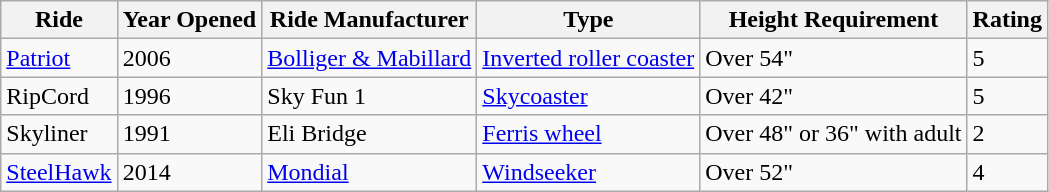<table class="wikitable sortable">
<tr>
<th>Ride</th>
<th>Year Opened</th>
<th>Ride Manufacturer</th>
<th>Type</th>
<th>Height Requirement</th>
<th>Rating</th>
</tr>
<tr>
<td><a href='#'>Patriot</a></td>
<td>2006</td>
<td><a href='#'>Bolliger & Mabillard</a></td>
<td><a href='#'>Inverted roller coaster</a></td>
<td>Over 54"</td>
<td>5</td>
</tr>
<tr>
<td>RipCord</td>
<td>1996</td>
<td>Sky Fun 1</td>
<td><a href='#'>Skycoaster</a></td>
<td>Over 42"</td>
<td>5</td>
</tr>
<tr>
<td>Skyliner</td>
<td>1991</td>
<td>Eli Bridge</td>
<td><a href='#'>Ferris wheel</a></td>
<td>Over 48" or 36" with adult</td>
<td>2</td>
</tr>
<tr>
<td><a href='#'>SteelHawk</a></td>
<td>2014</td>
<td><a href='#'>Mondial</a></td>
<td><a href='#'>Windseeker</a></td>
<td>Over 52"</td>
<td>4</td>
</tr>
</table>
